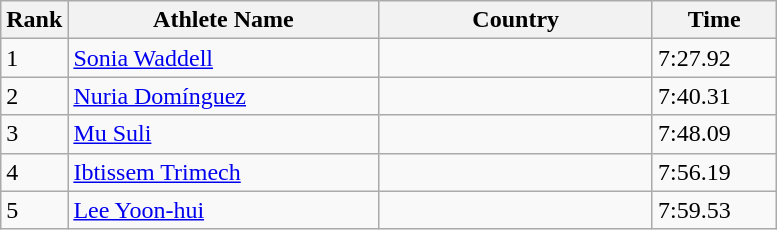<table class="wikitable sortable">
<tr>
<th width=25>Rank</th>
<th width=200>Athlete Name</th>
<th width=175>Country</th>
<th width=75>Time</th>
</tr>
<tr>
<td>1</td>
<td><a href='#'>Sonia Waddell</a></td>
<td></td>
<td>7:27.92</td>
</tr>
<tr>
<td>2</td>
<td><a href='#'>Nuria Domínguez</a></td>
<td></td>
<td>7:40.31</td>
</tr>
<tr>
<td>3</td>
<td><a href='#'>Mu Suli</a></td>
<td></td>
<td>7:48.09</td>
</tr>
<tr>
<td>4</td>
<td><a href='#'>Ibtissem Trimech</a></td>
<td></td>
<td>7:56.19</td>
</tr>
<tr>
<td>5</td>
<td><a href='#'>Lee Yoon-hui</a></td>
<td></td>
<td>7:59.53</td>
</tr>
</table>
